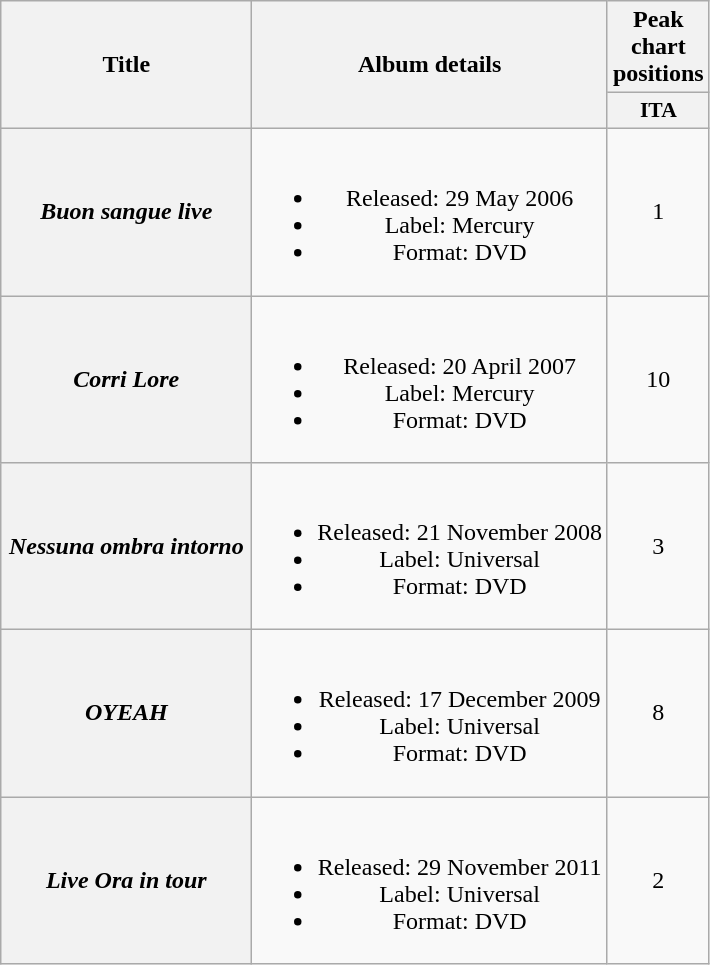<table class="wikitable plainrowheaders" style="text-align:center;" border="1">
<tr>
<th scope="col" rowspan="2" style="width:10em;">Title</th>
<th scope="col" rowspan="2">Album details</th>
<th scope="col">Peak chart positions</th>
</tr>
<tr>
<th scope="col" style="width:3em;font-size:90%;">ITA<br></th>
</tr>
<tr>
<th scope="row"><em>Buon sangue live</em></th>
<td><br><ul><li>Released: 29 May 2006</li><li>Label: Mercury</li><li>Format: DVD</li></ul></td>
<td>1</td>
</tr>
<tr>
<th scope="row"><em>Corri Lore</em></th>
<td><br><ul><li>Released: 20 April 2007</li><li>Label: Mercury</li><li>Format: DVD</li></ul></td>
<td>10</td>
</tr>
<tr>
<th scope="row"><em>Nessuna ombra intorno</em></th>
<td><br><ul><li>Released: 21 November 2008</li><li>Label: Universal</li><li>Format: DVD</li></ul></td>
<td>3</td>
</tr>
<tr>
<th scope="row"><em>OYEAH</em></th>
<td><br><ul><li>Released: 17 December 2009</li><li>Label: Universal</li><li>Format: DVD</li></ul></td>
<td>8</td>
</tr>
<tr>
<th scope="row"><em>Live Ora in tour</em></th>
<td><br><ul><li>Released: 29 November 2011</li><li>Label: Universal</li><li>Format: DVD</li></ul></td>
<td>2</td>
</tr>
</table>
